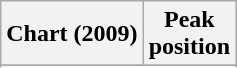<table class="wikitable plainrowheaders sortable" style="text-align:center">
<tr>
<th scope="col">Chart (2009)</th>
<th scope="col">Peak<br> position</th>
</tr>
<tr>
</tr>
<tr>
</tr>
<tr>
</tr>
</table>
